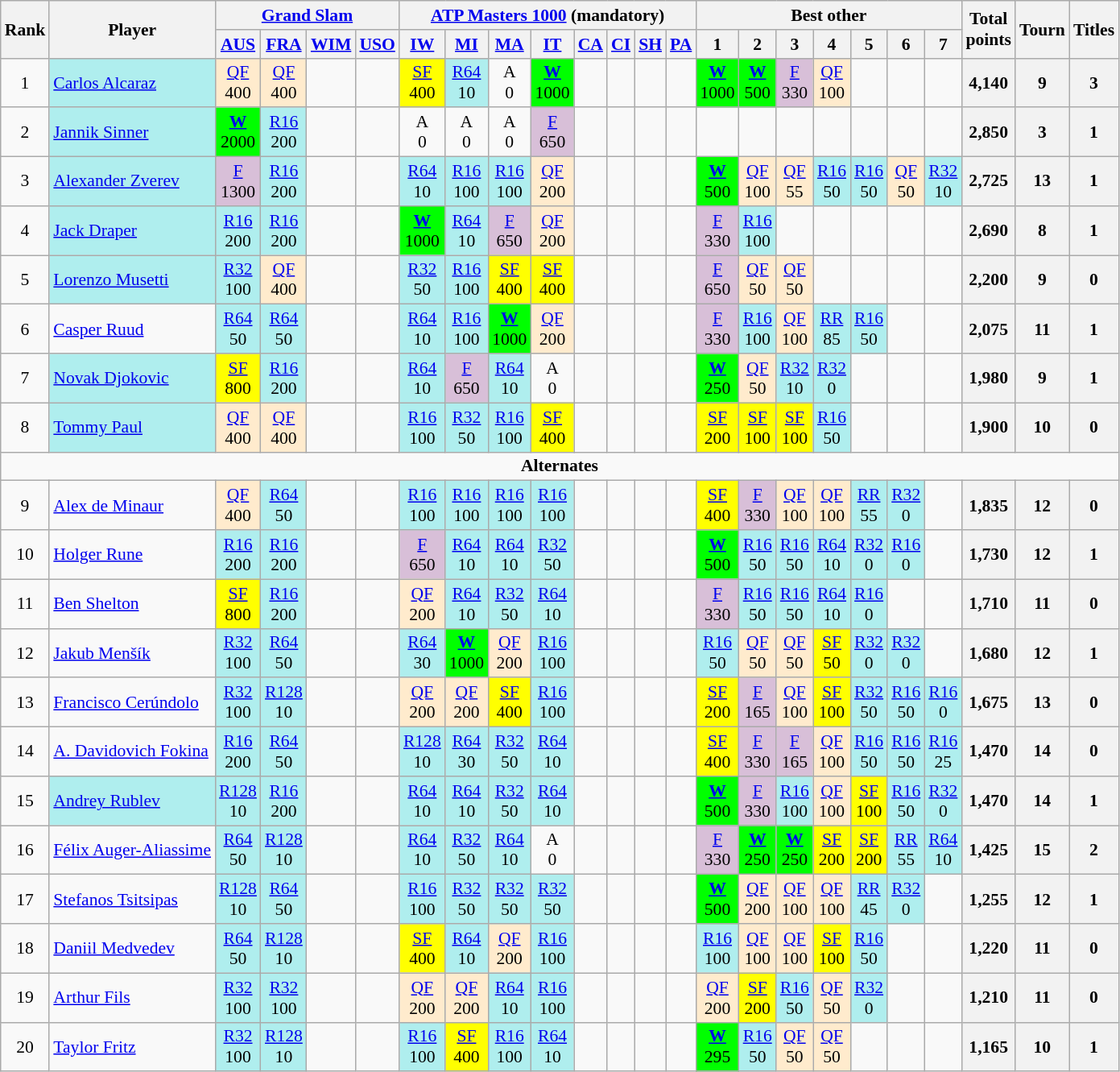<table class="wikitable nowrap" style=font-size:90%;text-align:center>
<tr>
<th rowspan="2">Rank</th>
<th rowspan="2">Player</th>
<th colspan="4"><a href='#'>Grand Slam</a></th>
<th colspan="8"><a href='#'>ATP Masters 1000</a> (mandatory)</th>
<th colspan="7">Best other</th>
<th rowspan="2">Total<br>points</th>
<th rowspan="2">Tourn</th>
<th rowspan="2">Titles</th>
</tr>
<tr>
<th><a href='#'>AUS</a></th>
<th><a href='#'>FRA</a></th>
<th><a href='#'>WIM</a></th>
<th><a href='#'>USO</a></th>
<th><a href='#'>IW</a></th>
<th><a href='#'>MI</a></th>
<th><a href='#'>MA</a></th>
<th><a href='#'>IT</a></th>
<th><a href='#'>CA</a></th>
<th><a href='#'>CI</a></th>
<th><a href='#'>SH</a></th>
<th><a href='#'>PA</a></th>
<th>1</th>
<th>2</th>
<th>3</th>
<th>4</th>
<th>5</th>
<th>6</th>
<th>7</th>
</tr>
<tr>
<td>1</td>
<td align="left" bgcolor="afeeee"> <a href='#'>Carlos Alcaraz</a></td>
<td bgcolor="ffebcd"> <a href='#'>QF</a><br>400</td>
<td bgcolor="ffebcd"> <a href='#'>QF</a><br>400</td>
<td></td>
<td></td>
<td bgcolor="yellow"> <a href='#'>SF</a><br>400</td>
<td bgcolor="afeeee"> <a href='#'>R64</a><br>10</td>
<td> A<br>0</td>
<td bgcolor="lime"> <a href='#'><strong>W</strong></a><br>1000</td>
<td></td>
<td></td>
<td></td>
<td></td>
<td bgcolor="lime"><a href='#'><strong>W</strong></a><br>1000</td>
<td bgcolor="lime"><a href='#'><strong>W</strong></a><br>500</td>
<td bgcolor="thistle"><a href='#'>F</a><br>330</td>
<td bgcolor="ffebcd"><a href='#'>QF</a><br>100</td>
<td></td>
<td></td>
<td></td>
<th>4,140</th>
<th>9</th>
<th>3</th>
</tr>
<tr>
<td>2</td>
<td align="left" bgcolor="afeeee"> <a href='#'>Jannik Sinner</a></td>
<td bgcolor="lime"> <a href='#'><strong>W</strong></a><br>2000</td>
<td bgcolor="afeeee"> <a href='#'>R16</a><br>200</td>
<td></td>
<td></td>
<td> A<br>0</td>
<td> A<br>0</td>
<td> A<br>0</td>
<td bgcolor="thistle"> <a href='#'>F</a><br>650</td>
<td></td>
<td></td>
<td></td>
<td></td>
<td></td>
<td></td>
<td></td>
<td></td>
<td></td>
<td></td>
<td></td>
<th>2,850</th>
<th>3</th>
<th>1</th>
</tr>
<tr>
<td>3</td>
<td align="left" bgcolor="afeeee"> <a href='#'>Alexander Zverev</a></td>
<td bgcolor="thistle"> <a href='#'>F</a><br>1300</td>
<td bgcolor="afeeee"> <a href='#'>R16</a><br>200</td>
<td></td>
<td></td>
<td bgcolor="afeeee"> <a href='#'>R64</a><br>10</td>
<td bgcolor="afeeee"> <a href='#'>R16</a><br>100</td>
<td bgcolor="afeeee"> <a href='#'>R16</a><br>100</td>
<td bgcolor="ffebcd"> <a href='#'>QF</a><br>200</td>
<td></td>
<td></td>
<td></td>
<td></td>
<td bgcolor="lime"><a href='#'><strong>W</strong></a><br>500</td>
<td bgcolor="ffebcd"><a href='#'>QF</a><br>100</td>
<td bgcolor="ffebcd"><a href='#'>QF</a><br>55</td>
<td bgcolor="afeeee"><a href='#'>R16</a><br>50</td>
<td bgcolor="afeeee"><a href='#'>R16</a><br>50</td>
<td bgcolor="ffebcd"><a href='#'>QF</a><br>50</td>
<td bgcolor="afeeee"><a href='#'>R32</a><br>10</td>
<th>2,725</th>
<th>13</th>
<th>1</th>
</tr>
<tr>
<td>4</td>
<td align="left" bgcolor="afeeee"> <a href='#'>Jack Draper</a></td>
<td bgcolor="afeeee"> <a href='#'>R16</a><br>200</td>
<td bgcolor="afeeee"> <a href='#'>R16</a><br>200</td>
<td></td>
<td></td>
<td bgcolor="lime"> <a href='#'><strong>W</strong></a><br>1000</td>
<td bgcolor="afeeee"> <a href='#'>R64</a><br>10</td>
<td bgcolor="thistle"> <a href='#'>F</a><br>650</td>
<td bgcolor="ffebcd"> <a href='#'>QF</a><br>200</td>
<td></td>
<td></td>
<td></td>
<td></td>
<td bgcolor="thistle"><a href='#'>F</a><br>330</td>
<td bgcolor="afeeee"><a href='#'>R16</a><br>100</td>
<td></td>
<td></td>
<td></td>
<td></td>
<td></td>
<th>2,690</th>
<th>8</th>
<th>1</th>
</tr>
<tr>
<td>5</td>
<td align="left" bgcolor="afeeee"> <a href='#'>Lorenzo Musetti</a></td>
<td bgcolor="afeeee"> <a href='#'>R32</a><br>100</td>
<td bgcolor="ffebcd"> <a href='#'>QF</a><br>400</td>
<td></td>
<td></td>
<td bgcolor="afeeee"> <a href='#'>R32</a><br>50</td>
<td bgcolor="afeeee"> <a href='#'>R16</a><br>100</td>
<td bgcolor="yellow"> <a href='#'>SF</a><br>400</td>
<td bgcolor="yellow"> <a href='#'>SF</a><br>400</td>
<td></td>
<td></td>
<td></td>
<td></td>
<td bgcolor="thistle"><a href='#'>F</a><br>650</td>
<td bgcolor="ffebcd"><a href='#'>QF</a><br>50</td>
<td bgcolor="ffebcd"><a href='#'>QF</a><br>50</td>
<td></td>
<td></td>
<td></td>
<td></td>
<th>2,200</th>
<th>9</th>
<th>0</th>
</tr>
<tr>
<td>6</td>
<td align="left"> <a href='#'>Casper Ruud</a></td>
<td bgcolor="afeeee"> <a href='#'>R64</a><br>50</td>
<td bgcolor="afeeee"> <a href='#'>R64</a><br>50</td>
<td></td>
<td></td>
<td bgcolor="afeeee"> <a href='#'>R64</a><br>10</td>
<td bgcolor="afeeee"> <a href='#'>R16</a><br>100</td>
<td bgcolor="lime"> <a href='#'><strong>W</strong></a><br>1000</td>
<td bgcolor="ffebcd"> <a href='#'>QF</a><br>200</td>
<td></td>
<td></td>
<td></td>
<td></td>
<td bgcolor="thistle"><a href='#'>F</a><br>330</td>
<td bgcolor="afeeee"><a href='#'>R16</a><br>100</td>
<td bgcolor="ffebcd"><a href='#'>QF</a><br>100</td>
<td bgcolor="afeeee"><a href='#'>RR</a><br>85</td>
<td bgcolor="afeeee"><a href='#'>R16</a><br>50</td>
<td></td>
<td></td>
<th>2,075</th>
<th>11</th>
<th>1</th>
</tr>
<tr>
<td>7</td>
<td align="left" bgcolor="afeeee"> <a href='#'>Novak Djokovic</a></td>
<td bgcolor="yellow"> <a href='#'>SF</a><br>800</td>
<td bgcolor="afeeee"> <a href='#'>R16</a><br>200</td>
<td></td>
<td></td>
<td bgcolor="afeeee"> <a href='#'>R64</a><br>10</td>
<td bgcolor="thistle"> <a href='#'>F</a><br>650</td>
<td bgcolor="afeeee"> <a href='#'>R64</a><br>10</td>
<td> A<br>0</td>
<td></td>
<td></td>
<td></td>
<td></td>
<td bgcolor="lime"><a href='#'><strong>W</strong></a><br>250</td>
<td bgcolor="ffebcd"><a href='#'>QF</a><br>50</td>
<td bgcolor="afeeee"><a href='#'>R32</a><br>10</td>
<td bgcolor="afeeee"><a href='#'>R32</a><br>0</td>
<td></td>
<td></td>
<td></td>
<th>1,980</th>
<th>9</th>
<th>1</th>
</tr>
<tr>
<td>8</td>
<td align="left" bgcolor="afeeee"> <a href='#'>Tommy Paul</a></td>
<td bgcolor="ffebcd"> <a href='#'>QF</a><br>400</td>
<td bgcolor="ffebcd"> <a href='#'>QF</a><br>400</td>
<td></td>
<td></td>
<td bgcolor="afeeee"> <a href='#'>R16</a><br>100</td>
<td bgcolor="afeeee"> <a href='#'>R32</a><br>50</td>
<td bgcolor="afeeee"> <a href='#'>R16</a><br>100</td>
<td bgcolor="yellow"> <a href='#'>SF</a><br>400</td>
<td></td>
<td></td>
<td></td>
<td></td>
<td bgcolor="yellow"><a href='#'>SF</a><br>200</td>
<td bgcolor="yellow"><a href='#'>SF</a><br>100</td>
<td bgcolor="yellow"><a href='#'>SF</a><br>100</td>
<td bgcolor="afeeee"><a href='#'>R16</a><br>50</td>
<td></td>
<td></td>
<td></td>
<th>1,900</th>
<th>10</th>
<th>0</th>
</tr>
<tr>
<td colspan="24"><strong>Alternates</strong></td>
</tr>
<tr>
<td>9</td>
<td align="left"> <a href='#'>Alex de Minaur</a></td>
<td bgcolor="ffebcd"> <a href='#'>QF</a><br>400</td>
<td bgcolor="afeeee"> <a href='#'>R64</a><br>50</td>
<td></td>
<td></td>
<td bgcolor="afeeee"> <a href='#'>R16</a><br>100</td>
<td bgcolor="afeeee"> <a href='#'>R16</a><br>100</td>
<td bgcolor="afeeee"> <a href='#'>R16</a><br>100</td>
<td bgcolor="afeeee"> <a href='#'>R16</a><br>100</td>
<td></td>
<td></td>
<td></td>
<td></td>
<td bgcolor="yellow"><a href='#'>SF</a><br>400</td>
<td bgcolor="thistle"><a href='#'>F</a><br>330</td>
<td bgcolor="ffebcd"><a href='#'>QF</a><br>100</td>
<td bgcolor="ffebcd"><a href='#'>QF</a><br>100</td>
<td bgcolor="afeeee"><a href='#'>RR</a><br>55</td>
<td bgcolor="afeeee"><a href='#'>R32</a><br>0</td>
<td></td>
<th>1,835</th>
<th>12</th>
<th>0</th>
</tr>
<tr>
<td>10</td>
<td align="left"> <a href='#'>Holger Rune</a></td>
<td bgcolor="afeeee"> <a href='#'>R16</a><br>200</td>
<td bgcolor="afeeee"> <a href='#'>R16</a><br>200</td>
<td></td>
<td></td>
<td bgcolor="thistle"> <a href='#'>F</a><br>650</td>
<td bgcolor="afeeee"> <a href='#'>R64</a><br>10</td>
<td bgcolor="afeeee"> <a href='#'>R64</a><br>10</td>
<td bgcolor="afeeee"> <a href='#'>R32</a><br>50</td>
<td></td>
<td></td>
<td></td>
<td></td>
<td bgcolor="lime"><a href='#'><strong>W</strong></a><br>500</td>
<td bgcolor="afeeee"><a href='#'>R16</a><br>50</td>
<td bgcolor="afeeee"><a href='#'>R16</a><br>50</td>
<td bgcolor="afeeee"><a href='#'>R64</a><br>10</td>
<td bgcolor="afeeee"><a href='#'>R32</a><br>0</td>
<td bgcolor="afeeee"><a href='#'>R16</a><br>0</td>
<td></td>
<th>1,730</th>
<th>12</th>
<th>1</th>
</tr>
<tr>
<td>11</td>
<td align="left"> <a href='#'>Ben Shelton</a></td>
<td bgcolor="yellow"> <a href='#'>SF</a><br>800</td>
<td bgcolor="afeeee"> <a href='#'>R16</a><br>200</td>
<td></td>
<td></td>
<td bgcolor="ffebcd"> <a href='#'>QF</a><br>200</td>
<td bgcolor="afeeee"> <a href='#'>R64</a><br>10</td>
<td bgcolor="afeeee"> <a href='#'>R32</a><br>50</td>
<td bgcolor="afeeee"> <a href='#'>R64</a><br>10</td>
<td></td>
<td></td>
<td></td>
<td></td>
<td bgcolor="thistle"><a href='#'>F</a><br>330</td>
<td bgcolor="afeeee"><a href='#'>R16</a><br>50</td>
<td bgcolor="afeeee"><a href='#'>R16</a><br>50</td>
<td bgcolor="afeeee"><a href='#'>R64</a><br>10</td>
<td bgcolor="afeeee"><a href='#'>R16</a><br>0</td>
<td></td>
<td></td>
<th>1,710</th>
<th>11</th>
<th>0</th>
</tr>
<tr>
<td>12</td>
<td align="left"> <a href='#'>Jakub Menšík</a></td>
<td bgcolor="afeeee"> <a href='#'>R32</a><br>100</td>
<td bgcolor="afeeee"> <a href='#'>R64</a><br>50</td>
<td></td>
<td></td>
<td bgcolor="afeeee"> <a href='#'>R64</a><br>30</td>
<td bgcolor="lime"> <a href='#'><strong>W</strong></a><br>1000</td>
<td bgcolor="ffebcd"> <a href='#'>QF</a><br>200</td>
<td bgcolor="afeeee"> <a href='#'>R16</a><br>100</td>
<td></td>
<td></td>
<td></td>
<td></td>
<td bgcolor="afeeee"><a href='#'>R16</a><br>50</td>
<td bgcolor="ffebcd"><a href='#'>QF</a><br>50</td>
<td bgcolor="ffebcd"><a href='#'>QF</a><br>50</td>
<td bgcolor="yellow"><a href='#'>SF</a><br>50</td>
<td bgcolor="afeeee"><a href='#'>R32</a><br>0</td>
<td bgcolor="afeeee"><a href='#'>R32</a><br>0</td>
<td></td>
<th>1,680</th>
<th>12</th>
<th>1</th>
</tr>
<tr>
<td>13</td>
<td align="left"> <a href='#'>Francisco Cerúndolo</a></td>
<td bgcolor="afeeee"> <a href='#'>R32</a><br>100</td>
<td bgcolor="afeeee"> <a href='#'>R128</a><br>10</td>
<td></td>
<td></td>
<td bgcolor="ffebcd"> <a href='#'>QF</a><br>200</td>
<td bgcolor="ffebcd"> <a href='#'>QF</a><br>200</td>
<td bgcolor="yellow"> <a href='#'>SF</a><br>400</td>
<td bgcolor="afeeee"> <a href='#'>R16</a><br>100</td>
<td></td>
<td></td>
<td></td>
<td></td>
<td bgcolor="yellow"><a href='#'>SF</a><br>200</td>
<td bgcolor="thistle"><a href='#'>F</a><br>165</td>
<td bgcolor="ffebcd"><a href='#'>QF</a><br>100</td>
<td bgcolor="yellow"><a href='#'>SF</a><br>100</td>
<td bgcolor="afeeee"><a href='#'>R32</a><br>50</td>
<td bgcolor="afeeee"><a href='#'>R16</a><br>50</td>
<td bgcolor="afeeee"><a href='#'>R16</a><br>0</td>
<th>1,675</th>
<th>13</th>
<th>0</th>
</tr>
<tr>
<td>14</td>
<td align="left"> <a href='#'>A. Davidovich Fokina</a></td>
<td bgcolor="afeeee"> <a href='#'>R16</a><br>200</td>
<td bgcolor="afeeee"> <a href='#'>R64</a><br>50</td>
<td></td>
<td></td>
<td bgcolor="afeeee"> <a href='#'>R128</a><br>10</td>
<td bgcolor="afeeee"> <a href='#'>R64</a><br>30</td>
<td bgcolor="afeeee"> <a href='#'>R32</a><br>50</td>
<td bgcolor="afeeee"> <a href='#'>R64</a><br>10</td>
<td></td>
<td></td>
<td></td>
<td></td>
<td bgcolor="yellow"><a href='#'>SF</a><br>400</td>
<td bgcolor="thistle"><a href='#'>F</a><br>330</td>
<td bgcolor="thistle"><a href='#'>F</a><br>165</td>
<td bgcolor="ffebcd"><a href='#'>QF</a><br>100</td>
<td bgcolor="afeeee"><a href='#'>R16</a><br>50</td>
<td bgcolor="afeeee"><a href='#'>R16</a><br>50</td>
<td bgcolor="afeeee"><a href='#'>R16</a><br>25</td>
<th>1,470</th>
<th>14</th>
<th>0</th>
</tr>
<tr>
<td>15</td>
<td align="left" bgcolor="afeeee"> <a href='#'>Andrey Rublev</a></td>
<td bgcolor="afeeee"> <a href='#'>R128</a><br>10</td>
<td bgcolor="afeeee"> <a href='#'>R16</a><br>200</td>
<td></td>
<td></td>
<td bgcolor="afeeee"> <a href='#'>R64</a><br>10</td>
<td bgcolor="afeeee"> <a href='#'>R64</a><br>10</td>
<td bgcolor="afeeee"> <a href='#'>R32</a><br>50</td>
<td bgcolor="afeeee"> <a href='#'>R64</a><br>10</td>
<td></td>
<td></td>
<td></td>
<td></td>
<td bgcolor="lime"><a href='#'><strong>W</strong></a><br>500</td>
<td bgcolor="thistle"><a href='#'>F</a><br>330</td>
<td bgcolor="afeeee"><a href='#'>R16</a><br>100</td>
<td bgcolor="ffebcd"><a href='#'>QF</a><br>100</td>
<td bgcolor="yellow"><a href='#'>SF</a><br>100</td>
<td bgcolor="afeeee"><a href='#'>R16</a><br>50</td>
<td bgcolor="afeeee"><a href='#'>R32</a><br>0</td>
<th>1,470</th>
<th>14</th>
<th>1</th>
</tr>
<tr>
<td>16</td>
<td align="left"> <a href='#'>Félix Auger-Aliassime</a></td>
<td bgcolor="afeeee"> <a href='#'>R64</a><br>50</td>
<td bgcolor="afeeee"> <a href='#'>R128</a><br>10</td>
<td></td>
<td></td>
<td bgcolor="afeeee"> <a href='#'>R64</a><br>10</td>
<td bgcolor="afeeee"> <a href='#'>R32</a><br>50</td>
<td bgcolor="afeeee"> <a href='#'>R64</a><br>10</td>
<td> A<br>0</td>
<td></td>
<td></td>
<td></td>
<td></td>
<td bgcolor="thistle"><a href='#'>F</a><br>330</td>
<td bgcolor="lime"><a href='#'><strong>W</strong></a><br>250</td>
<td bgcolor="lime"><a href='#'><strong>W</strong></a><br>250</td>
<td bgcolor="yellow"><a href='#'>SF</a><br>200</td>
<td bgcolor="yellow"><a href='#'>SF</a><br>200</td>
<td bgcolor="afeeee"><a href='#'>RR</a><br>55</td>
<td bgcolor="afeeee"><a href='#'>R64</a><br>10</td>
<th>1,425</th>
<th>15</th>
<th>2</th>
</tr>
<tr>
<td>17</td>
<td align="left"> <a href='#'>Stefanos Tsitsipas</a></td>
<td bgcolor="afeeee"> <a href='#'>R128</a><br>10</td>
<td bgcolor="afeeee"> <a href='#'>R64</a><br>50</td>
<td></td>
<td></td>
<td bgcolor="afeeee"> <a href='#'>R16</a><br>100</td>
<td bgcolor="afeeee"> <a href='#'>R32</a><br>50</td>
<td bgcolor="afeeee"> <a href='#'>R32</a><br>50</td>
<td bgcolor="afeeee"> <a href='#'>R32</a><br>50</td>
<td></td>
<td></td>
<td></td>
<td></td>
<td bgcolor="lime"><a href='#'><strong>W</strong></a><br>500</td>
<td bgcolor="ffebcd"><a href='#'>QF</a><br>200</td>
<td bgcolor="ffebcd"><a href='#'>QF</a><br>100</td>
<td bgcolor="ffebcd"><a href='#'>QF</a><br>100</td>
<td bgcolor="afeeee"><a href='#'>RR</a><br>45</td>
<td bgcolor="afeeee"><a href='#'>R32</a><br>0</td>
<td></td>
<th>1,255</th>
<th>12</th>
<th>1</th>
</tr>
<tr>
<td>18</td>
<td align="left"> <a href='#'>Daniil Medvedev</a></td>
<td bgcolor="afeeee"> <a href='#'>R64</a><br>50</td>
<td bgcolor="afeeee"> <a href='#'>R128</a><br>10</td>
<td></td>
<td></td>
<td bgcolor="yellow"> <a href='#'>SF</a><br>400</td>
<td bgcolor="afeeee"> <a href='#'>R64</a><br>10</td>
<td bgcolor="ffebcd"> <a href='#'>QF</a><br>200</td>
<td bgcolor="afeeee"> <a href='#'>R16</a><br>100</td>
<td></td>
<td></td>
<td></td>
<td></td>
<td bgcolor="afeeee"><a href='#'>R16</a><br>100</td>
<td bgcolor="ffebcd"><a href='#'>QF</a><br>100</td>
<td bgcolor="ffebcd"><a href='#'>QF</a><br>100</td>
<td bgcolor="yellow"><a href='#'>SF</a><br>100</td>
<td bgcolor="afeeee"><a href='#'>R16</a><br>50</td>
<td></td>
<td></td>
<th>1,220</th>
<th>11</th>
<th>0</th>
</tr>
<tr>
<td>19</td>
<td align="left"> <a href='#'>Arthur Fils</a></td>
<td bgcolor="afeeee"> <a href='#'>R32</a><br>100</td>
<td bgcolor="afeeee"> <a href='#'>R32</a><br>100</td>
<td></td>
<td></td>
<td bgcolor="ffebcd"> <a href='#'>QF</a><br>200</td>
<td bgcolor="ffebcd"> <a href='#'>QF</a><br>200</td>
<td bgcolor="afeeee"> <a href='#'>R64</a><br>10</td>
<td bgcolor="afeeee"> <a href='#'>R16</a><br>100</td>
<td></td>
<td></td>
<td></td>
<td></td>
<td bgcolor="ffebcd"><a href='#'>QF</a><br>200</td>
<td bgcolor="yellow"><a href='#'>SF</a><br>200</td>
<td bgcolor="afeeee"><a href='#'>R16</a><br>50</td>
<td bgcolor="ffebcd"><a href='#'>QF</a><br>50</td>
<td bgcolor="afeeee"><a href='#'>R32</a><br>0</td>
<td></td>
<td></td>
<th>1,210</th>
<th>11</th>
<th>0</th>
</tr>
<tr>
<td>20</td>
<td align="left"> <a href='#'>Taylor Fritz</a></td>
<td bgcolor="afeeee"> <a href='#'>R32</a><br>100</td>
<td bgcolor="afeeee"> <a href='#'>R128</a><br>10</td>
<td></td>
<td></td>
<td bgcolor="afeeee"> <a href='#'>R16</a><br>100</td>
<td bgcolor="yellow"> <a href='#'>SF</a><br>400</td>
<td bgcolor="afeeee"> <a href='#'>R16</a><br>100</td>
<td bgcolor="afeeee"> <a href='#'>R64</a><br>10</td>
<td></td>
<td></td>
<td></td>
<td></td>
<td bgcolor="lime"><a href='#'><strong>W</strong></a><br>295</td>
<td bgcolor="afeeee"><a href='#'>R16</a><br>50</td>
<td bgcolor="ffebcd"><a href='#'>QF</a><br>50</td>
<td bgcolor="ffebcd"><a href='#'>QF</a><br>50</td>
<td></td>
<td></td>
<td></td>
<th>1,165</th>
<th>10</th>
<th>1</th>
</tr>
</table>
